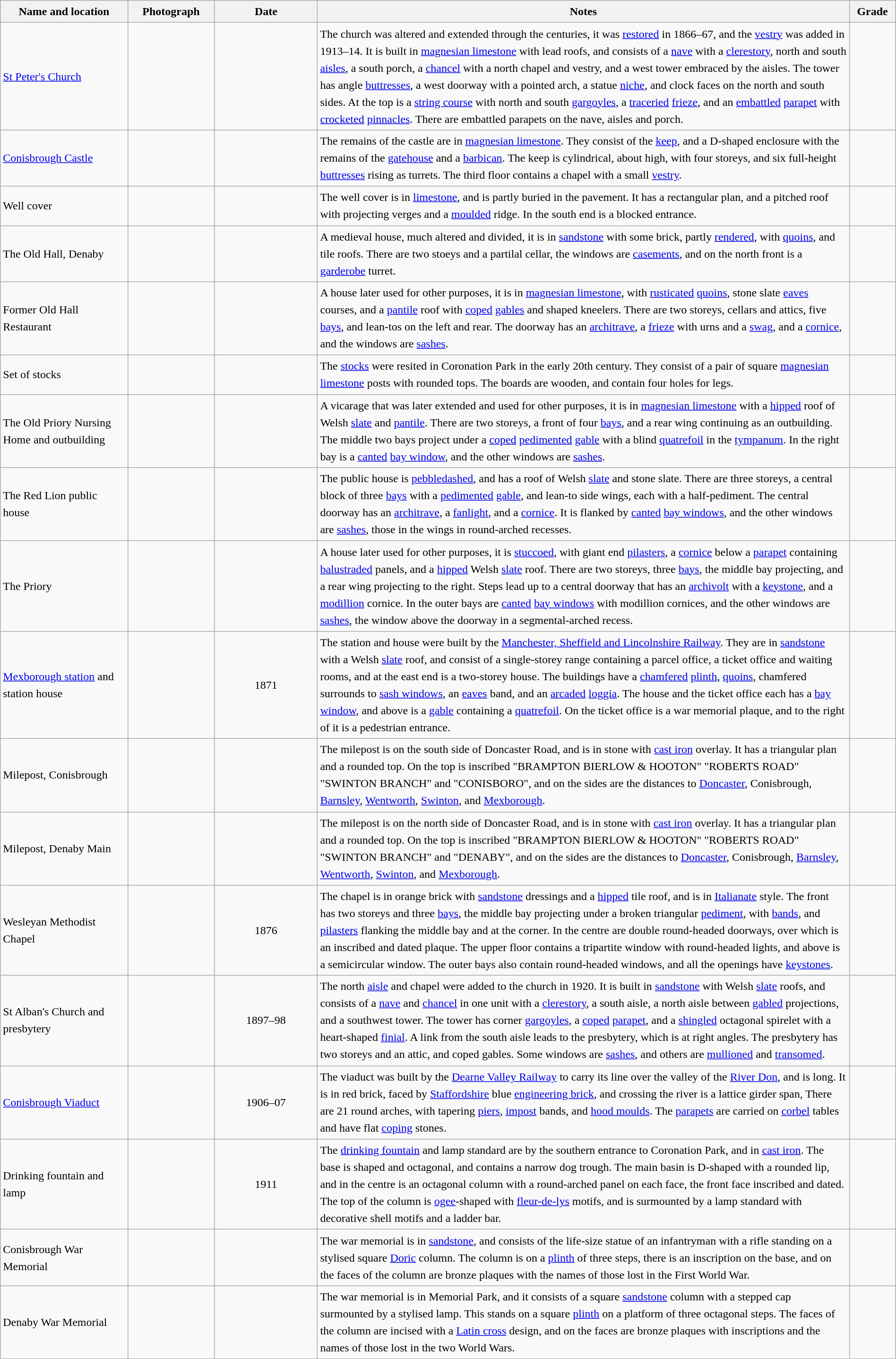<table class="wikitable sortable plainrowheaders" style="width:100%; border:0; text-align:left; line-height:150%;">
<tr>
<th scope="col"  style="width:150px">Name and location</th>
<th scope="col"  style="width:100px" class="unsortable">Photograph</th>
<th scope="col"  style="width:120px">Date</th>
<th scope="col"  style="width:650px" class="unsortable">Notes</th>
<th scope="col"  style="width:50px">Grade</th>
</tr>
<tr>
<td><a href='#'>St Peter's Church</a><br><small></small></td>
<td></td>
<td align="center"></td>
<td>The church was altered and extended through the centuries, it was <a href='#'>restored</a> in 1866–67, and the <a href='#'>vestry</a> was added in 1913–14.  It is built in <a href='#'>magnesian limestone</a> with lead roofs, and consists of a <a href='#'>nave</a> with a <a href='#'>clerestory</a>, north and south <a href='#'>aisles</a>, a south porch, a <a href='#'>chancel</a> with a north chapel and vestry, and a west tower embraced by the aisles.  The tower has angle <a href='#'>buttresses</a>, a west doorway with a pointed arch, a statue <a href='#'>niche</a>, and clock faces on the north and south sides.  At the top is a <a href='#'>string course</a> with north and south <a href='#'>gargoyles</a>, a <a href='#'>traceried</a> <a href='#'>frieze</a>, and an <a href='#'>embattled</a> <a href='#'>parapet</a> with <a href='#'>crocketed</a> <a href='#'>pinnacles</a>.  There are embattled parapets on the nave, aisles and porch.</td>
<td align="center" ></td>
</tr>
<tr>
<td><a href='#'>Conisbrough Castle</a><br><small></small></td>
<td></td>
<td align="center"></td>
<td>The remains of the castle are in <a href='#'>magnesian limestone</a>.  They consist of the <a href='#'>keep</a>, and a D-shaped enclosure with the remains of the <a href='#'>gatehouse</a> and a <a href='#'>barbican</a>.  The keep is cylindrical, about  high, with four storeys, and six full-height <a href='#'>buttresses</a> rising as turrets.  The third floor contains a chapel with a small <a href='#'>vestry</a>.</td>
<td align="center" ></td>
</tr>
<tr>
<td>Well cover<br><small></small></td>
<td></td>
<td align="center"></td>
<td>The well cover is in <a href='#'>limestone</a>, and is partly buried in the pavement.  It has a rectangular plan, and a pitched roof with projecting verges and a <a href='#'>moulded</a> ridge.  In the south end is a blocked entrance.</td>
<td align="center" ></td>
</tr>
<tr>
<td>The Old Hall, Denaby<br><small></small></td>
<td></td>
<td align="center"></td>
<td>A medieval house, much altered and divided, it is in <a href='#'>sandstone</a> with some brick, partly <a href='#'>rendered</a>, with <a href='#'>quoins</a>, and tile roofs.  There are  two stoeys and a partilal cellar, the windows are <a href='#'>casements</a>, and on the north front is a <a href='#'>garderobe</a> turret.</td>
<td align="center" ></td>
</tr>
<tr>
<td>Former Old Hall Restaurant<br><small></small></td>
<td></td>
<td align="center"></td>
<td>A house later used for other purposes, it is in <a href='#'>magnesian limestone</a>, with <a href='#'>rusticated</a> <a href='#'>quoins</a>, stone slate <a href='#'>eaves</a> courses, and a <a href='#'>pantile</a> roof with <a href='#'>coped</a> <a href='#'>gables</a> and shaped kneelers.  There are two storeys, cellars and attics, five <a href='#'>bays</a>, and lean-tos on the left and rear.  The doorway has an <a href='#'>architrave</a>, a <a href='#'>frieze</a> with urns and a <a href='#'>swag</a>, and a <a href='#'>cornice</a>, and the windows are <a href='#'>sashes</a>.</td>
<td align="center" ></td>
</tr>
<tr>
<td>Set of stocks<br><small></small></td>
<td></td>
<td align="center"></td>
<td>The <a href='#'>stocks</a> were resited in Coronation Park in the early 20th century.  They consist of a pair of square <a href='#'>magnesian limestone</a> posts with rounded tops.  The boards are wooden, and contain four holes for legs.</td>
<td align="center" ></td>
</tr>
<tr>
<td>The Old Priory Nursing Home and outbuilding<br><small></small></td>
<td></td>
<td align="center"></td>
<td>A vicarage that was later extended and used for other purposes, it is in <a href='#'>magnesian limestone</a> with a <a href='#'>hipped</a> roof of Welsh <a href='#'>slate</a> and <a href='#'>pantile</a>.  There are two storeys, a front of four <a href='#'>bays</a>, and a rear wing continuing as an outbuilding.  The middle two bays project under a <a href='#'>coped</a> <a href='#'>pedimented</a> <a href='#'>gable</a> with a blind <a href='#'>quatrefoil</a> in the <a href='#'>tympanum</a>.  In the right bay is a <a href='#'>canted</a> <a href='#'>bay window</a>, and the other windows are <a href='#'>sashes</a>.</td>
<td align="center" ></td>
</tr>
<tr>
<td>The Red Lion public house<br><small></small></td>
<td></td>
<td align="center"></td>
<td>The public house is <a href='#'>pebbledashed</a>, and has a roof of Welsh <a href='#'>slate</a> and stone slate.  There are three storeys, a central block of three <a href='#'>bays</a> with a <a href='#'>pedimented</a> <a href='#'>gable</a>, and lean-to side wings, each with a half-pediment.  The central doorway has an <a href='#'>architrave</a>, a <a href='#'>fanlight</a>, and a <a href='#'>cornice</a>.  It is flanked by <a href='#'>canted</a> <a href='#'>bay windows</a>, and the other windows are <a href='#'>sashes</a>, those in the wings in round-arched recesses.</td>
<td align="center" ></td>
</tr>
<tr>
<td>The Priory<br><small></small></td>
<td></td>
<td align="center"></td>
<td>A house later used for other purposes, it is <a href='#'>stuccoed</a>, with giant end <a href='#'>pilasters</a>, a <a href='#'>cornice</a> below a <a href='#'>parapet</a> containing <a href='#'>balustraded</a> panels, and a <a href='#'>hipped</a> Welsh <a href='#'>slate</a> roof.  There are two storeys, three <a href='#'>bays</a>, the middle bay projecting, and a rear wing projecting to the right.  Steps lead up to a central doorway that has an <a href='#'>archivolt</a> with a <a href='#'>keystone</a>, and a <a href='#'>modillion</a> cornice.  In the outer bays are <a href='#'>canted</a> <a href='#'>bay windows</a> with modillion cornices, and the other windows are <a href='#'>sashes</a>, the window above the doorway in a segmental-arched recess.</td>
<td align="center" ></td>
</tr>
<tr>
<td><a href='#'>Mexborough station</a> and station house<br><small></small></td>
<td></td>
<td align="center">1871</td>
<td>The station and house were built by the <a href='#'>Manchester, Sheffield and Lincolnshire Railway</a>.  They are in <a href='#'>sandstone</a> with a Welsh <a href='#'>slate</a> roof, and consist of a single-storey range containing a parcel office, a ticket office and waiting rooms, and at the east end is a two-storey house.  The buildings have a <a href='#'>chamfered</a> <a href='#'>plinth</a>, <a href='#'>quoins</a>, chamfered surrounds to <a href='#'>sash windows</a>, an <a href='#'>eaves</a> band, and an <a href='#'>arcaded</a> <a href='#'>loggia</a>.  The house and the ticket office each has a <a href='#'>bay window</a>, and above is a <a href='#'>gable</a> containing a <a href='#'>quatrefoil</a>.  On the ticket office is a war memorial plaque, and to the right of it is a pedestrian entrance.</td>
<td align="center" ></td>
</tr>
<tr>
<td>Milepost, Conisbrough<br><small></small></td>
<td></td>
<td align="center"></td>
<td>The milepost is on the south side of Doncaster Road, and is in stone with <a href='#'>cast iron</a> overlay. It has a triangular plan and a rounded top. On the top is inscribed "BRAMPTON BIERLOW & HOOTON" "ROBERTS ROAD" "SWINTON BRANCH" and "CONISBORO", and on the sides are the distances to <a href='#'>Doncaster</a>, Conisbrough, <a href='#'>Barnsley</a>, <a href='#'>Wentworth</a>, <a href='#'>Swinton</a>, and <a href='#'>Mexborough</a>.</td>
<td align="center" ></td>
</tr>
<tr>
<td>Milepost, Denaby Main<br><small></small></td>
<td></td>
<td align="center"></td>
<td>The milepost is on the north side of Doncaster Road, and is in stone with <a href='#'>cast iron</a> overlay. It has a triangular plan and a rounded top. On the top is inscribed "BRAMPTON BIERLOW & HOOTON" "ROBERTS ROAD" "SWINTON BRANCH" and "DENABY", and on the sides are the distances to <a href='#'>Doncaster</a>, Conisbrough, <a href='#'>Barnsley</a>, <a href='#'>Wentworth</a>, <a href='#'>Swinton</a>, and <a href='#'>Mexborough</a>.</td>
<td align="center" ></td>
</tr>
<tr>
<td>Wesleyan Methodist Chapel<br><small></small></td>
<td></td>
<td align="center">1876</td>
<td>The chapel is in orange brick with <a href='#'>sandstone</a> dressings and a <a href='#'>hipped</a> tile roof, and is in <a href='#'>Italianate</a> style.  The front has two storeys and three <a href='#'>bays</a>, the middle bay projecting under a broken triangular <a href='#'>pediment</a>, with <a href='#'>bands</a>, and <a href='#'>pilasters</a> flanking the middle bay and at the corner.  In the centre are double round-headed doorways, over which is an inscribed and dated plaque.  The upper floor contains a tripartite window with round-headed lights, and above is a semicircular window.  The outer bays also contain round-headed windows, and all the openings have <a href='#'>keystones</a>.</td>
<td align="center" ></td>
</tr>
<tr>
<td>St Alban's Church and presbytery<br><small></small></td>
<td></td>
<td align="center">1897–98</td>
<td>The north <a href='#'>aisle</a> and chapel were added to the church in 1920.  It is built in <a href='#'>sandstone</a> with Welsh <a href='#'>slate</a> roofs, and consists of a <a href='#'>nave</a> and <a href='#'>chancel</a> in one unit with a <a href='#'>clerestory</a>, a south aisle, a north aisle between <a href='#'>gabled</a> projections, and a southwest tower.  The tower has corner <a href='#'>gargoyles</a>, a <a href='#'>coped</a> <a href='#'>parapet</a>, and a <a href='#'>shingled</a> octagonal spirelet with a heart-shaped <a href='#'>finial</a>.  A link from the south aisle leads to the presbytery, which is at right angles.  The presbytery has two storeys and an attic, and coped gables.  Some windows are <a href='#'>sashes</a>, and others are <a href='#'>mullioned</a> and <a href='#'>transomed</a>.</td>
<td align="center" ></td>
</tr>
<tr>
<td><a href='#'>Conisbrough Viaduct</a><br><small></small></td>
<td></td>
<td align="center">1906–07</td>
<td>The viaduct was built by the <a href='#'>Dearne Valley Railway</a> to carry its line over the valley of the <a href='#'>River Don</a>, and is  long.  It is in red brick, faced by <a href='#'>Staffordshire</a> blue <a href='#'>engineering brick</a>, and crossing the river is a lattice girder span,   There are 21 round arches, with tapering <a href='#'>piers</a>, <a href='#'>impost</a> bands, and <a href='#'>hood moulds</a>.  The <a href='#'>parapets</a> are carried on <a href='#'>corbel</a> tables and have flat <a href='#'>coping</a> stones.</td>
<td align="center" ></td>
</tr>
<tr>
<td>Drinking fountain and lamp<br><small></small></td>
<td></td>
<td align="center">1911</td>
<td>The <a href='#'>drinking fountain</a> and lamp standard are by the southern entrance to Coronation Park, and in <a href='#'>cast iron</a>.  The base is shaped and octagonal, and contains a narrow dog trough.  The main basin is D-shaped with a rounded lip, and in the centre is an octagonal column with a round-arched panel on each face, the front face inscribed and dated.  The top of the column is <a href='#'>ogee</a>-shaped with <a href='#'>fleur-de-lys</a> motifs, and is surmounted by a lamp standard with decorative shell motifs and a ladder bar.</td>
<td align="center" ></td>
</tr>
<tr>
<td>Conisbrough War Memorial<br><small></small></td>
<td></td>
<td align="center"></td>
<td>The war memorial is in <a href='#'>sandstone</a>, and consists of the life-size statue of an infantryman with a rifle standing on a stylised square <a href='#'>Doric</a> column.  The column is on a <a href='#'>plinth</a> of three steps, there is an inscription on the base, and on the faces of the column are bronze plaques with the names of those lost in the First World War.</td>
<td align="center" ></td>
</tr>
<tr>
<td>Denaby War Memorial<br><small></small></td>
<td></td>
<td align="center"></td>
<td>The war memorial is in Memorial Park, and it consists of a square <a href='#'>sandstone</a> column with a stepped cap surmounted by a stylised lamp.  This stands on a square <a href='#'>plinth</a> on a platform of three octagonal steps.  The faces of the column are incised with a <a href='#'>Latin cross</a> design, and on the faces are bronze plaques with inscriptions and the names of those lost in the two World Wars.</td>
<td align="center" ></td>
</tr>
<tr>
</tr>
</table>
